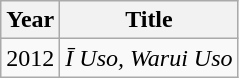<table class="wikitable">
<tr>
<th>Year</th>
<th>Title</th>
</tr>
<tr>
<td>2012</td>
<td><em>Ī Uso, Warui Uso</em></td>
</tr>
</table>
